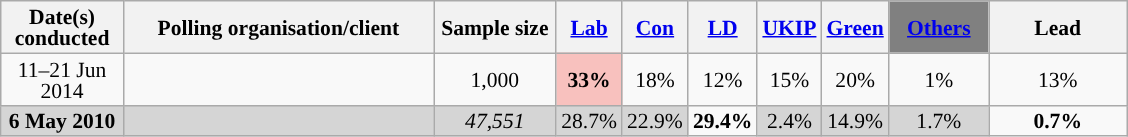<table class="wikitable sortable" style="text-align:center;font-size:90%;line-height:14px">
<tr>
<th ! style="width:75px;">Date(s)<br>conducted</th>
<th style="width:200px;">Polling organisation/client</th>
<th class="unsortable" style="width:75px;">Sample size</th>
<th class="unsortable" style="background:"><a href='#'><span>Lab</span></a></th>
<th class="unsortable" style="background:"><a href='#'><span>Con</span></a></th>
<th class="unsortable" style="background:"><a href='#'><span>LD</span></a></th>
<th class="unsortable" style="background:"><a href='#'><span>UKIP</span></a></th>
<th class="unsortable" style="background:"><a href='#'><span>Green</span></a></th>
<th class="unsortable" style="background:gray; width:60px;"><a href='#'><span>Others</span></a></th>
<th class="unsortable" style="width:85px;">Lead</th>
</tr>
<tr>
<td>11–21 Jun 2014</td>
<td></td>
<td>1,000</td>
<td style="background:#F8C1BE"><strong>33%</strong></td>
<td>18%</td>
<td>12%</td>
<td>15%</td>
<td>20%</td>
<td>1%</td>
<td style="background:">13%</td>
</tr>
<tr>
<td style="background:#D5D5D5"><strong>6 May 2010</strong></td>
<td style="background:#D5D5D5"></td>
<td style="background:#D5D5D5"><em>47,551</em></td>
<td style="background:#D5D5D5">28.7%</td>
<td style="background:#D5D5D5">22.9%</td>
<td style="background:"><strong>29.4%</strong></td>
<td style="background:#D5D5D5">2.4%</td>
<td style="background:#D5D5D5">14.9%</td>
<td style="background:#D5D5D5">1.7%</td>
<td style="background:"><strong>0.7% </strong></td>
</tr>
</table>
